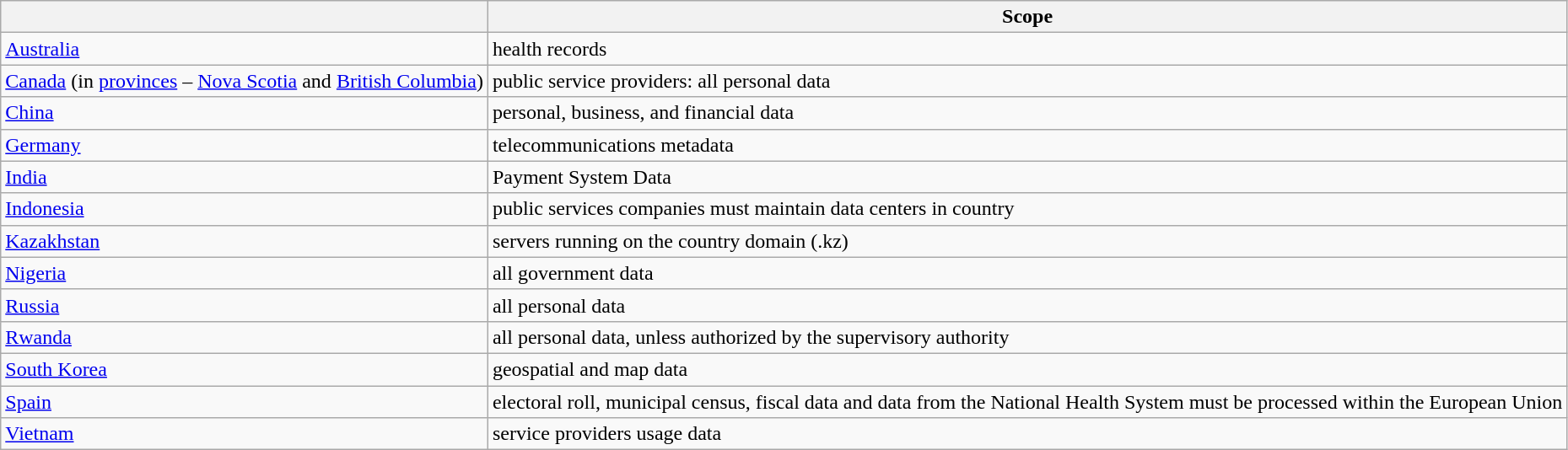<table class="wikitable sortable">
<tr>
<th></th>
<th>Scope</th>
</tr>
<tr>
<td><a href='#'>Australia</a></td>
<td>health records</td>
</tr>
<tr>
<td><a href='#'>Canada</a> (in <a href='#'>provinces</a> – <a href='#'>Nova Scotia</a> and <a href='#'>British Columbia</a>)</td>
<td>public service providers: all personal data</td>
</tr>
<tr>
<td><a href='#'>China</a></td>
<td>personal, business, and financial data</td>
</tr>
<tr>
<td><a href='#'>Germany</a></td>
<td>telecommunications metadata</td>
</tr>
<tr>
<td><a href='#'>India</a></td>
<td>Payment System Data</td>
</tr>
<tr>
<td><a href='#'>Indonesia</a></td>
<td>public services companies must maintain data centers in country</td>
</tr>
<tr>
<td><a href='#'>Kazakhstan</a></td>
<td>servers running on the country domain (.kz)</td>
</tr>
<tr>
<td><a href='#'>Nigeria</a></td>
<td>all government data</td>
</tr>
<tr>
<td><a href='#'>Russia</a></td>
<td>all personal data</td>
</tr>
<tr>
<td><a href='#'>Rwanda</a></td>
<td>all personal data, unless authorized by the supervisory authority</td>
</tr>
<tr>
<td><a href='#'>South Korea</a></td>
<td>geospatial and map data</td>
</tr>
<tr>
<td><a href='#'>Spain</a></td>
<td>electoral roll, municipal census, fiscal data and data from the National Health System must be processed within the European Union</td>
</tr>
<tr>
<td><a href='#'>Vietnam</a></td>
<td>service providers usage data</td>
</tr>
</table>
